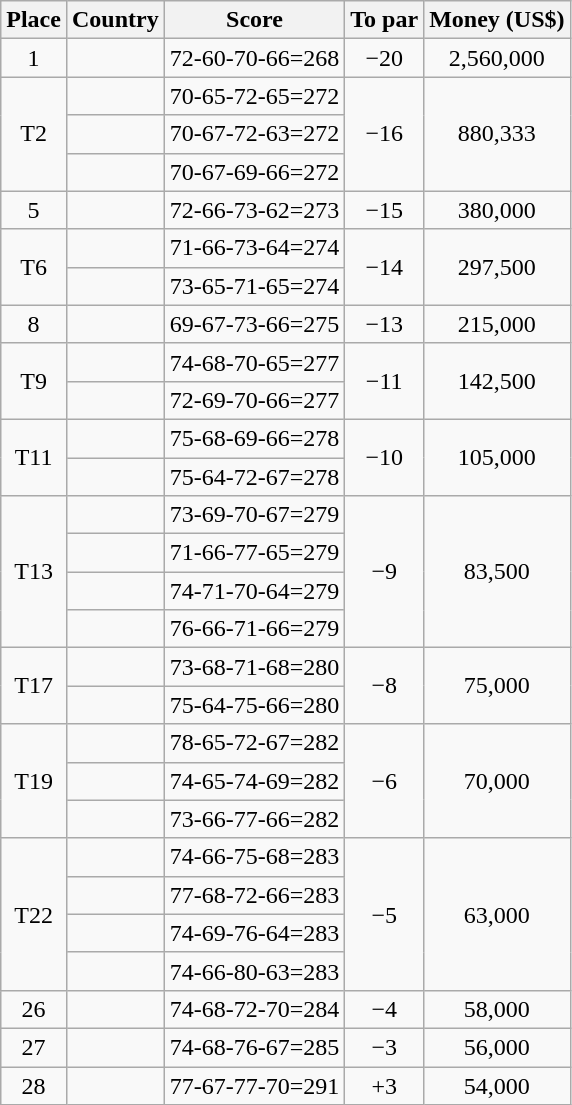<table class="wikitable">
<tr>
<th>Place</th>
<th>Country</th>
<th>Score</th>
<th>To par</th>
<th>Money (US$)</th>
</tr>
<tr>
<td align=center>1</td>
<td></td>
<td>72-60-70-66=268</td>
<td align=center>−20</td>
<td align=center>2,560,000</td>
</tr>
<tr>
<td align=center rowspan=3>T2</td>
<td></td>
<td>70-65-72-65=272</td>
<td align=center rowspan=3>−16</td>
<td align=center rowspan=3>880,333</td>
</tr>
<tr>
<td></td>
<td>70-67-72-63=272</td>
</tr>
<tr>
<td></td>
<td>70-67-69-66=272</td>
</tr>
<tr>
<td align=center>5</td>
<td></td>
<td>72-66-73-62=273</td>
<td align=center>−15</td>
<td align=center>380,000</td>
</tr>
<tr>
<td align=center rowspan=2>T6</td>
<td></td>
<td>71-66-73-64=274</td>
<td align=center rowspan=2>−14</td>
<td align=center rowspan=2>297,500</td>
</tr>
<tr>
<td></td>
<td>73-65-71-65=274</td>
</tr>
<tr>
<td align=center>8</td>
<td></td>
<td>69-67-73-66=275</td>
<td align=center>−13</td>
<td align=center>215,000</td>
</tr>
<tr>
<td align=center rowspan=2>T9</td>
<td></td>
<td>74-68-70-65=277</td>
<td align=center rowspan=2>−11</td>
<td align=center rowspan=2>142,500</td>
</tr>
<tr>
<td></td>
<td>72-69-70-66=277</td>
</tr>
<tr>
<td align=center rowspan=2>T11</td>
<td></td>
<td>75-68-69-66=278</td>
<td align=center rowspan=2>−10</td>
<td align=center rowspan=2>105,000</td>
</tr>
<tr>
<td></td>
<td>75-64-72-67=278</td>
</tr>
<tr>
<td align=center rowspan=4>T13</td>
<td></td>
<td>73-69-70-67=279</td>
<td align=center rowspan=4>−9</td>
<td align=center rowspan=4>83,500</td>
</tr>
<tr>
<td></td>
<td>71-66-77-65=279</td>
</tr>
<tr>
<td></td>
<td>74-71-70-64=279</td>
</tr>
<tr>
<td></td>
<td>76-66-71-66=279</td>
</tr>
<tr>
<td align=center rowspan=2>T17</td>
<td></td>
<td>73-68-71-68=280</td>
<td align=center rowspan=2>−8</td>
<td align=center rowspan=2>75,000</td>
</tr>
<tr>
<td></td>
<td>75-64-75-66=280</td>
</tr>
<tr>
<td align=center rowspan=3>T19</td>
<td></td>
<td>78-65-72-67=282</td>
<td align=center rowspan=3>−6</td>
<td align=center rowspan=3>70,000</td>
</tr>
<tr>
<td></td>
<td>74-65-74-69=282</td>
</tr>
<tr>
<td></td>
<td>73-66-77-66=282</td>
</tr>
<tr>
<td align=center rowspan=4>T22</td>
<td></td>
<td>74-66-75-68=283</td>
<td align=center rowspan=4>−5</td>
<td align=center rowspan=4>63,000</td>
</tr>
<tr>
<td></td>
<td>77-68-72-66=283</td>
</tr>
<tr>
<td></td>
<td>74-69-76-64=283</td>
</tr>
<tr>
<td></td>
<td>74-66-80-63=283</td>
</tr>
<tr>
<td align=center>26</td>
<td></td>
<td>74-68-72-70=284</td>
<td align=center>−4</td>
<td align=center>58,000</td>
</tr>
<tr>
<td align=center>27</td>
<td></td>
<td>74-68-76-67=285</td>
<td align=center>−3</td>
<td align=center>56,000</td>
</tr>
<tr>
<td align=center>28</td>
<td></td>
<td>77-67-77-70=291</td>
<td align=center>+3</td>
<td align=center>54,000</td>
</tr>
</table>
